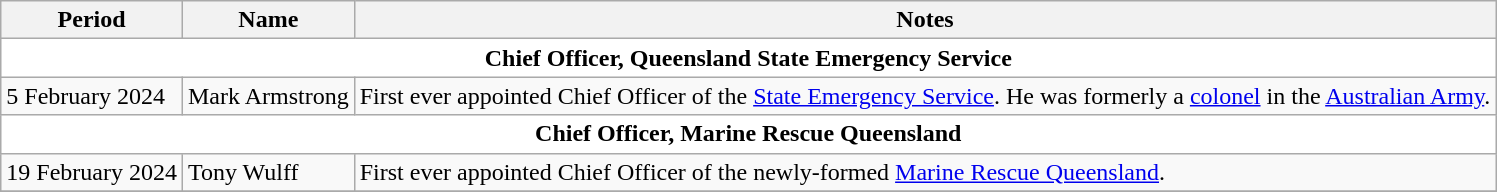<table class="wikitable">
<tr>
<th>Period</th>
<th>Name</th>
<th>Notes</th>
</tr>
<tr>
<td colspan="7" align="center" style="background:white;"><strong>Chief Officer, Queensland State Emergency Service</strong></td>
</tr>
<tr>
<td>5 February 2024</td>
<td>Mark Armstrong</td>
<td>First ever appointed Chief Officer of the <a href='#'>State Emergency Service</a>. He was formerly a <a href='#'>colonel</a> in the <a href='#'>Australian Army</a>.</td>
</tr>
<tr>
<td colspan="7" align="center" style="background:white;"><strong>Chief Officer, Marine Rescue Queensland</strong></td>
</tr>
<tr>
<td>19 February 2024</td>
<td>Tony Wulff</td>
<td>First ever appointed Chief Officer of the newly-formed <a href='#'>Marine Rescue Queensland</a>.</td>
</tr>
<tr>
</tr>
</table>
